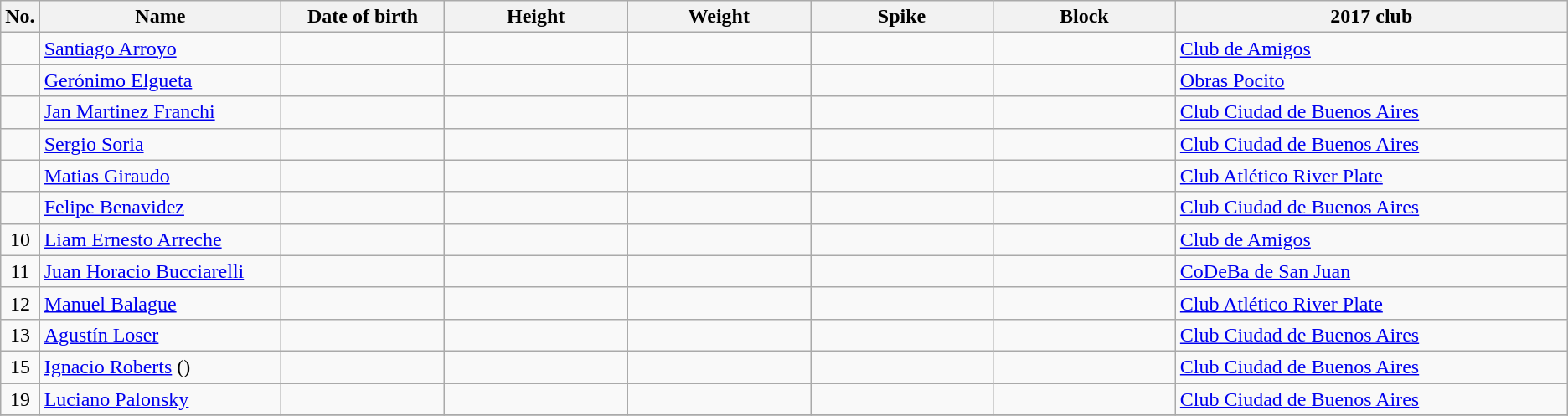<table class="wikitable sortable" style="font-size:100%; text-align:center;">
<tr>
<th>No.</th>
<th style="width:12em">Name</th>
<th style="width:8em">Date of birth</th>
<th style="width:9em">Height</th>
<th style="width:9em">Weight</th>
<th style="width:9em">Spike</th>
<th style="width:9em">Block</th>
<th style="width:20em">2017 club</th>
</tr>
<tr>
<td></td>
<td align=left><a href='#'>Santiago Arroyo</a></td>
<td align=right></td>
<td></td>
<td></td>
<td></td>
<td></td>
<td align=left> <a href='#'>Club de Amigos</a></td>
</tr>
<tr>
<td></td>
<td align=left><a href='#'>Gerónimo Elgueta</a></td>
<td align=right></td>
<td></td>
<td></td>
<td></td>
<td></td>
<td align=left> <a href='#'>Obras Pocito</a></td>
</tr>
<tr>
<td></td>
<td align=left><a href='#'>Jan Martinez Franchi</a></td>
<td align=right></td>
<td></td>
<td></td>
<td></td>
<td></td>
<td align=left> <a href='#'>Club Ciudad de Buenos Aires</a></td>
</tr>
<tr>
<td></td>
<td align=left><a href='#'>Sergio Soria</a></td>
<td align=right></td>
<td></td>
<td></td>
<td></td>
<td></td>
<td align=left> <a href='#'>Club Ciudad de Buenos Aires</a></td>
</tr>
<tr>
<td></td>
<td align=left><a href='#'>Matias Giraudo</a></td>
<td align=right></td>
<td></td>
<td></td>
<td></td>
<td></td>
<td align=left> <a href='#'>Club Atlético River Plate</a></td>
</tr>
<tr>
<td></td>
<td align=left><a href='#'>Felipe Benavidez</a></td>
<td align=right></td>
<td></td>
<td></td>
<td></td>
<td></td>
<td align=left> <a href='#'>Club Ciudad de Buenos Aires</a></td>
</tr>
<tr>
<td>10</td>
<td align=left><a href='#'>Liam Ernesto Arreche</a></td>
<td align=right></td>
<td></td>
<td></td>
<td></td>
<td></td>
<td align=left> <a href='#'>Club de Amigos</a></td>
</tr>
<tr>
<td>11</td>
<td align=left><a href='#'>Juan Horacio Bucciarelli</a></td>
<td align=right></td>
<td></td>
<td></td>
<td></td>
<td></td>
<td align=left> <a href='#'>CoDeBa de San Juan</a></td>
</tr>
<tr>
<td>12</td>
<td align=left><a href='#'>Manuel Balague</a></td>
<td align=right></td>
<td></td>
<td></td>
<td></td>
<td></td>
<td align=left> <a href='#'>Club Atlético River Plate</a></td>
</tr>
<tr>
<td>13</td>
<td align=left><a href='#'>Agustín Loser</a></td>
<td align=right></td>
<td></td>
<td></td>
<td></td>
<td></td>
<td align=left> <a href='#'>Club Ciudad de Buenos Aires</a></td>
</tr>
<tr>
<td>15</td>
<td align=left><a href='#'>Ignacio Roberts</a> ()</td>
<td align=right></td>
<td></td>
<td></td>
<td></td>
<td></td>
<td align=left> <a href='#'>Club Ciudad de Buenos Aires</a></td>
</tr>
<tr>
<td>19</td>
<td align=left><a href='#'>Luciano Palonsky</a></td>
<td align=right></td>
<td></td>
<td></td>
<td></td>
<td></td>
<td align=left> <a href='#'>Club Ciudad de Buenos Aires</a></td>
</tr>
<tr>
</tr>
</table>
